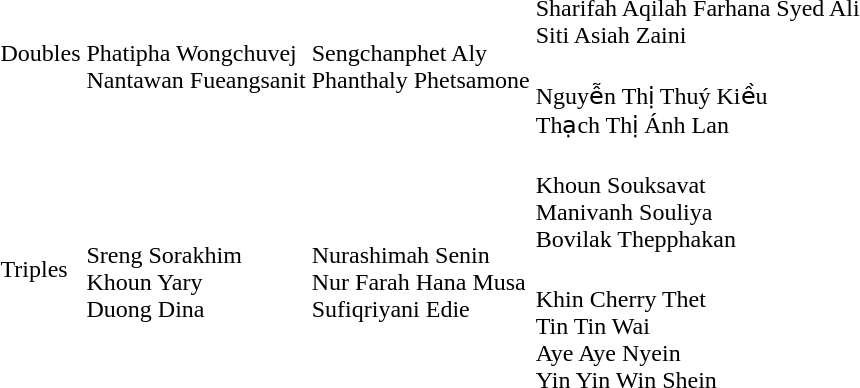<table>
<tr>
<td rowspan=2>Doubles</td>
<td rowspan=2 nowrap=true><br>Phatipha Wongchuvej<br>Nantawan Fueangsanit</td>
<td rowspan=2 nowrap=true><br>Sengchanphet Aly<br>Phanthaly Phetsamone</td>
<td nowrap=true><br>Sharifah Aqilah Farhana Syed Ali<br>Siti Asiah Zaini</td>
</tr>
<tr>
<td><br>Nguyễn Thị Thuý Kiều<br>Thạch Thị Ánh Lan</td>
</tr>
<tr>
<td rowspan=2>Triples</td>
<td rowspan=2><br>Sreng Sorakhim<br>Khoun Yary<br>Duong Dina</td>
<td rowspan=2><br>Nurashimah Senin<br>Nur Farah Hana Musa<br>Sufiqriyani Edie</td>
<td><br>Khoun Souksavat<br>Manivanh Souliya<br>Bovilak Thepphakan</td>
</tr>
<tr>
<td><br>Khin Cherry Thet<br>Tin Tin Wai<br>Aye Aye Nyein<br>Yin Yin Win Shein</td>
</tr>
</table>
